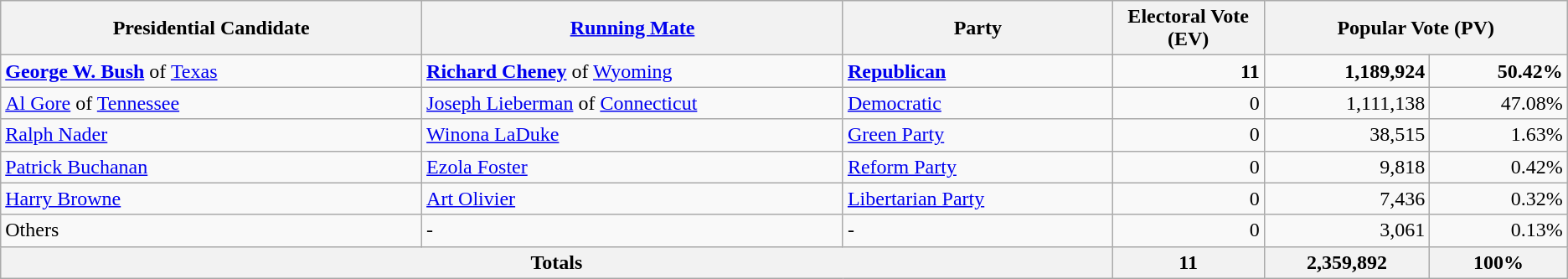<table class=wikitable>
<tr>
<th width="25%">Presidential Candidate</th>
<th width="25%"><a href='#'>Running Mate</a></th>
<th width="16%">Party</th>
<th width="9%">Electoral Vote (EV)</th>
<th width="18%" colspan="2">Popular Vote (PV)</th>
</tr>
<tr>
<td><strong><a href='#'>George W. Bush</a></strong> of <a href='#'>Texas</a></td>
<td><strong><a href='#'>Richard Cheney</a></strong> of <a href='#'>Wyoming</a></td>
<td><strong><a href='#'>Republican</a></strong></td>
<td align="right"><strong>11</strong></td>
<td align="right"><strong>1,189,924</strong></td>
<td align="right"><strong>50.42%</strong></td>
</tr>
<tr>
<td><a href='#'>Al Gore</a> of <a href='#'>Tennessee</a></td>
<td><a href='#'>Joseph Lieberman</a> of <a href='#'>Connecticut</a></td>
<td><a href='#'>Democratic</a></td>
<td align="right">0</td>
<td align="right">1,111,138</td>
<td align="right">47.08%</td>
</tr>
<tr>
<td><a href='#'>Ralph Nader</a></td>
<td><a href='#'>Winona LaDuke</a></td>
<td><a href='#'>Green Party</a></td>
<td align="right">0</td>
<td align="right">38,515</td>
<td align="right">1.63%</td>
</tr>
<tr>
<td><a href='#'>Patrick Buchanan</a></td>
<td><a href='#'>Ezola Foster</a></td>
<td><a href='#'>Reform Party</a></td>
<td align="right">0</td>
<td align="right">9,818</td>
<td align="right">0.42%</td>
</tr>
<tr>
<td><a href='#'>Harry Browne</a></td>
<td><a href='#'>Art Olivier</a></td>
<td><a href='#'>Libertarian Party</a></td>
<td align="right">0</td>
<td align="right">7,436</td>
<td align="right">0.32%</td>
</tr>
<tr>
<td>Others</td>
<td>-</td>
<td>-</td>
<td align="right">0</td>
<td align="right">3,061</td>
<td align="right">0.13%</td>
</tr>
<tr>
<th colspan=3>Totals</th>
<th>11</th>
<th>2,359,892</th>
<th>100%</th>
</tr>
</table>
